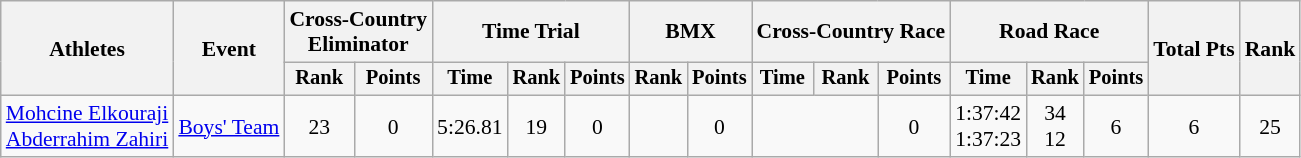<table class="wikitable" style="font-size:90%;">
<tr>
<th rowspan=2>Athletes</th>
<th rowspan=2>Event</th>
<th colspan=2>Cross-Country<br>Eliminator</th>
<th colspan=3>Time Trial</th>
<th colspan=2>BMX</th>
<th colspan=3>Cross-Country Race</th>
<th colspan=3>Road Race</th>
<th rowspan=2>Total Pts</th>
<th rowspan=2>Rank</th>
</tr>
<tr style="font-size:95%">
<th>Rank</th>
<th>Points</th>
<th>Time</th>
<th>Rank</th>
<th>Points</th>
<th>Rank</th>
<th>Points</th>
<th>Time</th>
<th>Rank</th>
<th>Points</th>
<th>Time</th>
<th>Rank</th>
<th>Points</th>
</tr>
<tr align=center>
<td align=left><a href='#'>Mohcine Elkouraji</a><br><a href='#'>Abderrahim Zahiri</a></td>
<td align=left><a href='#'>Boys' Team</a></td>
<td>23</td>
<td>0</td>
<td>5:26.81</td>
<td>19</td>
<td>0</td>
<td></td>
<td>0</td>
<td colspan=2></td>
<td>0</td>
<td>1:37:42<br>1:37:23</td>
<td>34<br>12</td>
<td>6</td>
<td>6</td>
<td>25</td>
</tr>
</table>
